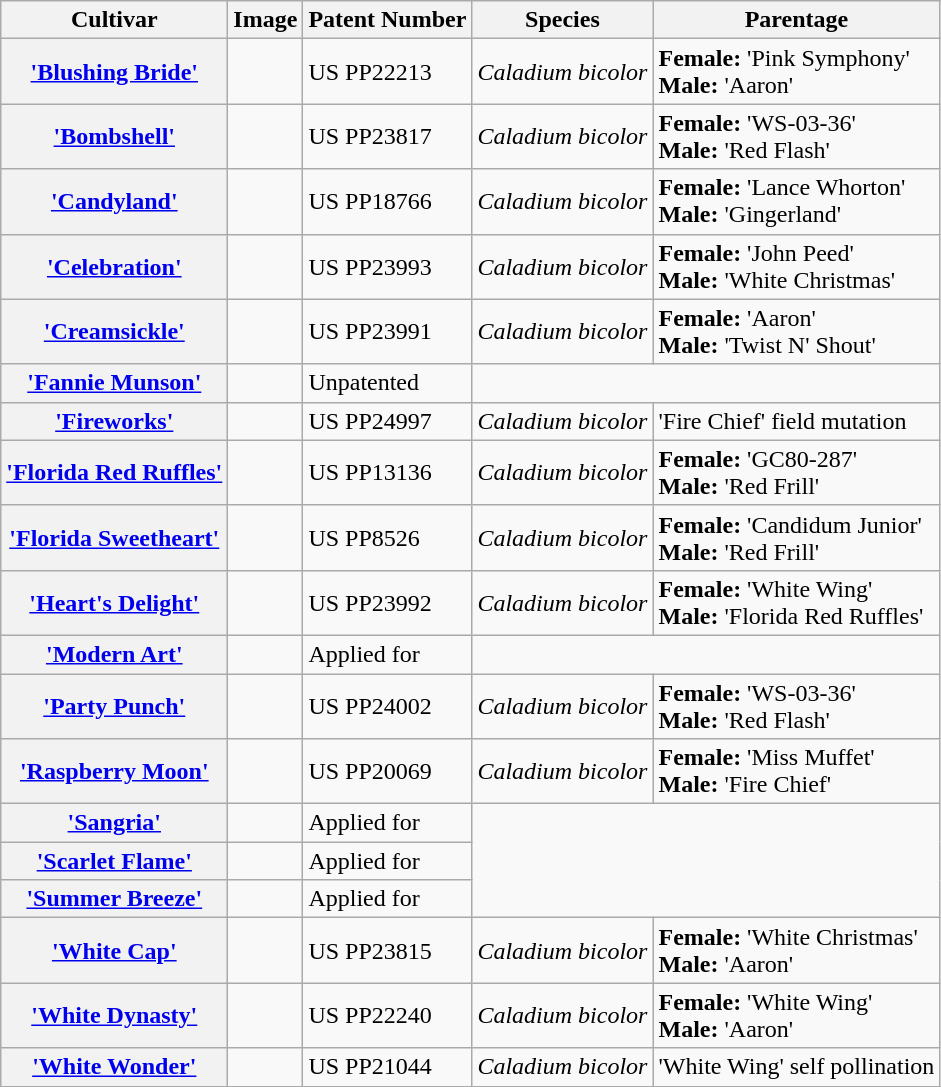<table class="wikitable sortable">
<tr>
<th>Cultivar</th>
<th>Image</th>
<th>Patent Number</th>
<th>Species</th>
<th>Parentage</th>
</tr>
<tr>
<th><a href='#'>'Blushing Bride'</a></th>
<td></td>
<td>US PP22213</td>
<td><em>Caladium bicolor</em></td>
<td><strong>Female:</strong> 'Pink Symphony'<br><strong>Male:</strong> 'Aaron'</td>
</tr>
<tr>
<th><a href='#'>'Bombshell'</a></th>
<td></td>
<td>US PP23817</td>
<td><em>Caladium bicolor</em></td>
<td><strong>Female:</strong> 'WS-03-36'<br><strong>Male:</strong> 'Red Flash'</td>
</tr>
<tr>
<th><a href='#'>'Candyland'</a></th>
<td></td>
<td>US PP18766</td>
<td><em>Caladium bicolor</em></td>
<td><strong>Female:</strong> 'Lance Whorton'<br><strong>Male:</strong> 'Gingerland'</td>
</tr>
<tr>
<th><a href='#'>'Celebration'</a></th>
<td></td>
<td>US PP23993</td>
<td><em>Caladium bicolor</em></td>
<td><strong>Female:</strong> 'John Peed'<br><strong>Male:</strong> 'White Christmas'</td>
</tr>
<tr>
<th><a href='#'>'Creamsickle'</a></th>
<td></td>
<td>US PP23991</td>
<td><em>Caladium bicolor</em></td>
<td><strong>Female:</strong> 'Aaron'<br><strong>Male:</strong> 'Twist N' Shout'</td>
</tr>
<tr>
<th><a href='#'>'Fannie Munson'</a></th>
<td></td>
<td>Unpatented</td>
</tr>
<tr>
<th><a href='#'>'Fireworks'</a></th>
<td></td>
<td>US PP24997</td>
<td><em>Caladium bicolor</em></td>
<td>'Fire Chief' field mutation</td>
</tr>
<tr>
<th><a href='#'>'Florida Red Ruffles'</a></th>
<td></td>
<td>US PP13136</td>
<td><em>Caladium bicolor</em></td>
<td><strong>Female:</strong> 'GC80-287'<br><strong>Male:</strong> 'Red Frill'</td>
</tr>
<tr>
<th><a href='#'>'Florida Sweetheart'</a></th>
<td></td>
<td>US PP8526</td>
<td><em>Caladium bicolor</em></td>
<td><strong>Female:</strong> 'Candidum Junior'<br><strong>Male:</strong> 'Red Frill'</td>
</tr>
<tr>
<th><a href='#'>'Heart's Delight'</a></th>
<td></td>
<td>US PP23992</td>
<td><em>Caladium bicolor</em></td>
<td><strong>Female:</strong> 'White Wing'<br><strong>Male:</strong> 'Florida Red Ruffles'</td>
</tr>
<tr>
<th><a href='#'>'Modern Art'</a></th>
<td></td>
<td>Applied for</td>
</tr>
<tr>
<th><a href='#'>'Party Punch'</a></th>
<td></td>
<td>US PP24002</td>
<td><em>Caladium bicolor</em></td>
<td><strong>Female:</strong> 'WS-03-36'<br><strong>Male:</strong> 'Red Flash'</td>
</tr>
<tr>
<th><a href='#'>'Raspberry Moon'</a></th>
<td></td>
<td>US PP20069</td>
<td><em>Caladium bicolor</em></td>
<td><strong>Female:</strong> 'Miss Muffet'<br><strong>Male:</strong> 'Fire Chief'</td>
</tr>
<tr>
<th><a href='#'>'Sangria'</a></th>
<td></td>
<td>Applied for</td>
</tr>
<tr>
<th><a href='#'>'Scarlet Flame'</a></th>
<td></td>
<td>Applied for</td>
</tr>
<tr>
<th><a href='#'>'Summer Breeze'</a></th>
<td></td>
<td>Applied for</td>
</tr>
<tr>
<th><a href='#'>'White Cap'</a></th>
<td></td>
<td>US PP23815</td>
<td><em>Caladium bicolor</em></td>
<td><strong>Female:</strong> 'White Christmas'<br><strong>Male:</strong> 'Aaron'</td>
</tr>
<tr>
<th><a href='#'>'White Dynasty'</a></th>
<td></td>
<td>US PP22240</td>
<td><em>Caladium bicolor</em></td>
<td><strong>Female:</strong> 'White Wing'<br><strong>Male:</strong> 'Aaron'</td>
</tr>
<tr>
<th><a href='#'>'White Wonder'</a></th>
<td></td>
<td>US PP21044</td>
<td><em>Caladium bicolor</em></td>
<td>'White Wing' self pollination</td>
</tr>
</table>
